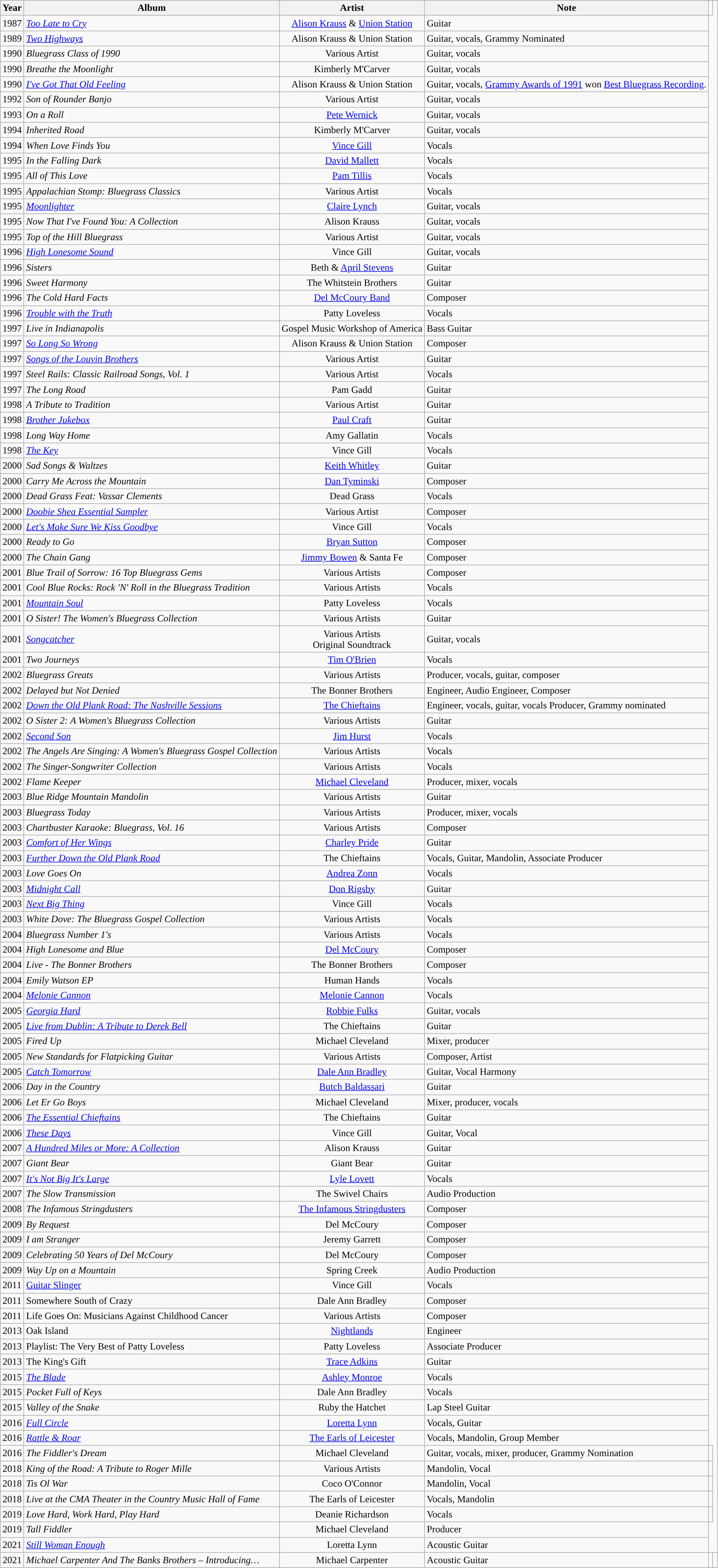<table class="wikitable">
<tr>
<th rowspan="2">Year</th>
<th rowspan="2">Album</th>
<th rowspan="2">Artist</th>
<th rowspan="2">Note</th>
</tr>
<tr>
<td></td>
</tr>
<tr>
<td>1987</td>
<td><em><a href='#'>Too Late to Cry</a></em></td>
<td style="text-align:center;"><a href='#'>Alison Krauss</a> & <a href='#'>Union Station</a></td>
<td>Guitar </td>
</tr>
<tr>
<td>1989</td>
<td><em><a href='#'>Two Highways</a></em></td>
<td style="text-align:center;">Alison Krauss & Union Station</td>
<td>Guitar, vocals, Grammy Nominated </td>
</tr>
<tr>
<td>1990</td>
<td><em>Bluegrass Class of 1990</em></td>
<td style="text-align:center;">Various Artist</td>
<td>Guitar, vocals </td>
</tr>
<tr>
<td>1990</td>
<td><em> Breathe the Moonlight</em></td>
<td style="text-align:center;">Kimberly M'Carver</td>
<td>Guitar, vocals </td>
</tr>
<tr>
<td>1990</td>
<td><em> <a href='#'>I've Got That Old Feeling</a></em></td>
<td style="text-align:center;">Alison Krauss & Union Station</td>
<td>Guitar, vocals, <a href='#'>Grammy Awards of 1991</a> won <a href='#'>Best Bluegrass Recording</a>.</td>
</tr>
<tr>
<td>1992</td>
<td><em> Son of Rounder Banjo</em></td>
<td style="text-align:center;">Various Artist</td>
<td>Guitar, vocals </td>
</tr>
<tr>
<td>1993</td>
<td><em>  	On a Roll</em></td>
<td style="text-align:center;"><a href='#'>Pete Wernick</a></td>
<td>Guitar, vocals </td>
</tr>
<tr>
<td>1994</td>
<td><em>Inherited Road</em></td>
<td style="text-align:center;">Kimberly M'Carver</td>
<td>Guitar, vocals </td>
</tr>
<tr>
<td>1994</td>
<td><em> When Love Finds You</em></td>
<td style="text-align:center;"><a href='#'>Vince Gill</a></td>
<td>Vocals </td>
</tr>
<tr>
<td>1995</td>
<td><em>In the Falling Dark </em></td>
<td style="text-align:center;"><a href='#'>David Mallett</a></td>
<td>Vocals </td>
</tr>
<tr>
<td>1995</td>
<td><em>All of This Love</em></td>
<td style="text-align:center;"><a href='#'>Pam Tillis</a></td>
<td>Vocals </td>
</tr>
<tr>
<td>1995</td>
<td><em> Appalachian Stomp: Bluegrass Classics</em></td>
<td style="text-align:center;">Various Artist</td>
<td>Vocals </td>
</tr>
<tr>
<td>1995</td>
<td><em><a href='#'>Moonlighter</a></em></td>
<td style="text-align:center;"><a href='#'>Claire Lynch</a></td>
<td>Guitar, vocals </td>
</tr>
<tr>
<td>1995</td>
<td><em> Now That I've Found You: A Collection </em></td>
<td style="text-align:center;">Alison Krauss</td>
<td>Guitar, vocals </td>
</tr>
<tr>
<td>1995</td>
<td><em> Top of the Hill Bluegrass </em></td>
<td style="text-align:center;">Various Artist</td>
<td>Guitar, vocals </td>
</tr>
<tr>
<td>1996</td>
<td><em> <a href='#'>High Lonesome Sound</a>  </em></td>
<td style="text-align:center;">Vince Gill</td>
<td>Guitar, vocals </td>
</tr>
<tr>
<td>1996</td>
<td><em> Sisters  </em></td>
<td style="text-align:center;">Beth & <a href='#'>April Stevens</a></td>
<td>Guitar </td>
</tr>
<tr>
<td>1996</td>
<td><em> Sweet Harmony </em></td>
<td style="text-align:center;">The Whitstein Brothers</td>
<td>Guitar </td>
</tr>
<tr>
<td>1996</td>
<td><em> The Cold Hard Facts </em></td>
<td style="text-align:center;"><a href='#'>Del McCoury Band</a></td>
<td>Composer  </td>
</tr>
<tr>
<td>1996</td>
<td><em><a href='#'>Trouble with the Truth</a></em></td>
<td style="text-align:center;">Patty Loveless</td>
<td>Vocals </td>
</tr>
<tr>
<td>1997</td>
<td><em> Live in Indianapolis  </em></td>
<td style="text-align:center;">Gospel Music Workshop of America</td>
<td>Bass Guitar </td>
</tr>
<tr>
<td>1997</td>
<td><em><a href='#'>So Long So Wrong</a> </em></td>
<td style="text-align:center;">Alison Krauss & Union Station</td>
<td>Composer  </td>
</tr>
<tr>
<td>1997</td>
<td><em><a href='#'>Songs of the Louvin Brothers</a> </em></td>
<td style="text-align:center;">Various Artist</td>
<td>Guitar  </td>
</tr>
<tr>
<td>1997</td>
<td><em>Steel Rails: Classic Railroad Songs, Vol. 1  </em></td>
<td style="text-align:center;">Various Artist</td>
<td>Vocals   </td>
</tr>
<tr>
<td>1997</td>
<td><em>The Long Road  </em></td>
<td style="text-align:center;">Pam Gadd</td>
<td>Guitar   </td>
</tr>
<tr>
<td>1998</td>
<td><em>A Tribute to Tradition </em></td>
<td style="text-align:center;">Various Artist</td>
<td>Guitar   </td>
</tr>
<tr>
<td>1998</td>
<td><em><a href='#'>Brother Jukebox</a></em></td>
<td style="text-align:center;"><a href='#'>Paul Craft</a></td>
<td>Guitar   </td>
</tr>
<tr>
<td>1998</td>
<td><em>Long Way Home 	 </em></td>
<td style="text-align:center;">Amy Gallatin</td>
<td>Vocals   </td>
</tr>
<tr>
<td>1998</td>
<td><em><a href='#'>The Key</a> </em></td>
<td style="text-align:center;">Vince Gill</td>
<td>Vocals   </td>
</tr>
<tr>
<td>2000</td>
<td><em>Sad Songs & Waltzes </em></td>
<td style="text-align:center;"><a href='#'>Keith Whitley</a></td>
<td>Guitar </td>
</tr>
<tr>
<td>2000</td>
<td><em>Carry Me Across the Mountain </em></td>
<td style="text-align:center;"><a href='#'>Dan Tyminski</a></td>
<td>Composer  </td>
</tr>
<tr>
<td>2000</td>
<td><em>Dead Grass Feat: Vassar Clements  </em></td>
<td style="text-align:center;">Dead Grass</td>
<td>Vocals  </td>
</tr>
<tr>
<td>2000</td>
<td><em><a href='#'>Doobie Shea Essential Sampler</a></em></td>
<td style="text-align:center;">Various Artist</td>
<td>Composer  </td>
</tr>
<tr>
<td>2000</td>
<td><em><a href='#'>Let's Make Sure We Kiss Goodbye</a> </em></td>
<td style="text-align:center;">Vince Gill</td>
<td>Vocals  </td>
</tr>
<tr>
<td>2000</td>
<td><em>Ready to Go </em></td>
<td style="text-align:center;"><a href='#'>Bryan Sutton</a></td>
<td>Composer  </td>
</tr>
<tr>
<td>2000</td>
<td><em>The Chain Gang</em></td>
<td style="text-align:center;"><a href='#'>Jimmy Bowen</a> & Santa Fe</td>
<td>Composer  </td>
</tr>
<tr>
<td>2001</td>
<td><em>Blue Trail of Sorrow: 16 Top Bluegrass Gems</em></td>
<td style="text-align:center;">Various Artists</td>
<td>Composer  </td>
</tr>
<tr>
<td>2001</td>
<td><em>Cool Blue Rocks: Rock 'N' Roll in the Bluegrass Tradition </em></td>
<td style="text-align:center;">Various Artists</td>
<td>Vocals </td>
</tr>
<tr>
<td>2001</td>
<td><em><a href='#'>Mountain Soul</a> </em></td>
<td style="text-align:center;">Patty Loveless</td>
<td>Vocals </td>
</tr>
<tr>
<td>2001</td>
<td><em>O Sister! The Women's Bluegrass Collection </em></td>
<td style="text-align:center;">Various Artists</td>
<td>Guitar</td>
</tr>
<tr>
<td>2001</td>
<td><em><a href='#'>Songcatcher</a></em></td>
<td style="text-align:center;">Various Artists <br> Original Soundtrack</td>
<td>Guitar, vocals </td>
</tr>
<tr>
<td>2001</td>
<td><em>Two Journeys</em></td>
<td style="text-align:center;"><a href='#'>Tim O'Brien</a></td>
<td>Vocals </td>
</tr>
<tr>
<td>2002</td>
<td><em>Bluegrass Greats</em></td>
<td style="text-align:center;">Various Artists</td>
<td>Producer, vocals, guitar, composer </td>
</tr>
<tr>
<td>2002</td>
<td><em>Delayed but Not Denied</em></td>
<td style="text-align:center;">The Bonner Brothers</td>
<td>Engineer, Audio Engineer, Composer </td>
</tr>
<tr>
<td>2002</td>
<td><em><a href='#'>Down the Old Plank Road: The Nashville Sessions</a></em></td>
<td style="text-align:center;"><a href='#'>The Chieftains</a></td>
<td>Engineer, vocals, guitar, vocals Producer, Grammy nominated </td>
</tr>
<tr>
<td>2002</td>
<td><em> O Sister 2: A Women's Bluegrass Collection</em></td>
<td style="text-align:center;">Various Artists</td>
<td>Guitar </td>
</tr>
<tr>
<td>2002</td>
<td><em><a href='#'>Second Son</a></em></td>
<td style="text-align:center;"><a href='#'>Jim Hurst</a></td>
<td>Vocals </td>
</tr>
<tr>
<td>2002</td>
<td><em> The Angels Are Singing: A Women's Bluegrass Gospel Collection</em></td>
<td style="text-align:center;">Various Artists</td>
<td>Vocals </td>
</tr>
<tr>
<td>2002</td>
<td><em>The Singer-Songwriter Collection</em></td>
<td style="text-align:center;">Various Artists</td>
<td>Vocals </td>
</tr>
<tr>
<td>2002</td>
<td><em>Flame Keeper </em></td>
<td style="text-align:center;"><a href='#'>Michael Cleveland</a></td>
<td>Producer, mixer, vocals </td>
</tr>
<tr>
<td>2003</td>
<td><em>Blue Ridge Mountain Mandolin</em></td>
<td style="text-align:center;">Various Artists</td>
<td>Guitar </td>
</tr>
<tr>
<td>2003</td>
<td><em> Bluegrass Today </em></td>
<td style="text-align:center;">Various Artists</td>
<td>Producer, mixer, vocals </td>
</tr>
<tr>
<td>2003</td>
<td><em>Chartbuster Karaoke: Bluegrass, Vol. 16 </em></td>
<td style="text-align:center;">Various Artists</td>
<td>Composer </td>
</tr>
<tr>
<td>2003</td>
<td><em><a href='#'>Comfort of Her Wings</a></em></td>
<td style="text-align:center;"><a href='#'>Charley Pride</a></td>
<td>Guitar </td>
</tr>
<tr>
<td>2003</td>
<td><em><a href='#'>Further Down the Old Plank Road</a></em></td>
<td style="text-align:center;">The Chieftains</td>
<td>Vocals, Guitar, Mandolin, Associate Producer  </td>
</tr>
<tr>
<td>2003</td>
<td><em>Love Goes On</em></td>
<td style="text-align:center;"><a href='#'>Andrea Zonn</a></td>
<td>Vocals  </td>
</tr>
<tr>
<td>2003</td>
<td><em><a href='#'>Midnight Call</a></em></td>
<td style="text-align:center;"><a href='#'>Don Rigsby</a></td>
<td>Guitar  </td>
</tr>
<tr>
<td>2003</td>
<td><em><a href='#'>Next Big Thing</a></em></td>
<td style="text-align:center;">Vince Gill</td>
<td>Vocals  </td>
</tr>
<tr>
<td>2003</td>
<td><em> White Dove: The Bluegrass Gospel Collection</em></td>
<td style="text-align:center;">Various Artists</td>
<td>Vocals  </td>
</tr>
<tr>
<td>2004</td>
<td><em> Bluegrass Number 1's </em></td>
<td style="text-align:center;">Various Artists</td>
<td>Vocals  </td>
</tr>
<tr>
<td>2004</td>
<td><em>  High Lonesome and Blue 	 </em></td>
<td style="text-align:center;"><a href='#'>Del McCoury</a></td>
<td>Composer   </td>
</tr>
<tr>
<td>2004</td>
<td><em>  Live - The Bonner Brothers </em></td>
<td style="text-align:center;">The Bonner Brothers</td>
<td>Composer   </td>
</tr>
<tr>
<td>2004</td>
<td><em>  Emily Watson EP </em></td>
<td style="text-align:center;">Human Hands</td>
<td>Vocals  </td>
</tr>
<tr>
<td>2004</td>
<td><em><a href='#'>Melonie Cannon</a></em></td>
<td style="text-align:center;"><a href='#'>Melonie Cannon</a></td>
<td>Vocals  </td>
</tr>
<tr>
<td>2005</td>
<td><em> <a href='#'>Georgia Hard</a> </em></td>
<td style="text-align:center;"><a href='#'>Robbie Fulks</a></td>
<td>Guitar, vocals  </td>
</tr>
<tr>
<td>2005</td>
<td><em> <a href='#'>Live from Dublin: A Tribute to Derek Bell</a></em></td>
<td style="text-align:center;">The Chieftains</td>
<td>Guitar </td>
</tr>
<tr>
<td>2005</td>
<td><em>Fired Up </em></td>
<td style="text-align:center;">Michael Cleveland</td>
<td>Mixer, producer </td>
</tr>
<tr>
<td>2005</td>
<td><em> New Standards for Flatpicking Guitar</em></td>
<td style="text-align:center;">Various Artists</td>
<td>Composer, Artist </td>
</tr>
<tr>
<td>2005</td>
<td><em> <a href='#'>Catch Tomorrow</a></em></td>
<td style="text-align:center;"><a href='#'>Dale Ann Bradley</a></td>
<td>Guitar, Vocal Harmony </td>
</tr>
<tr>
<td>2006</td>
<td><em> Day in the Country</em></td>
<td style="text-align:center;"><a href='#'>Butch Baldassari</a></td>
<td>Guitar </td>
</tr>
<tr>
<td>2006</td>
<td><em>Let Er Go Boys</em></td>
<td style="text-align:center;">Michael Cleveland</td>
<td>Mixer, producer, vocals </td>
</tr>
<tr>
<td>2006</td>
<td><em> <a href='#'>The Essential Chieftains</a></em></td>
<td style="text-align:center;">The Chieftains</td>
<td>Guitar  </td>
</tr>
<tr>
<td>2006</td>
<td><em> <a href='#'>These Days</a></em></td>
<td style="text-align:center;">Vince Gill</td>
<td>Guitar, Vocal  </td>
</tr>
<tr>
<td>2007</td>
<td><em> <a href='#'>A Hundred Miles or More: A Collection</a> </em></td>
<td style="text-align:center;">Alison Krauss</td>
<td>Guitar  </td>
</tr>
<tr>
<td>2007</td>
<td><em>  Giant Bear </em></td>
<td style="text-align:center;">Giant Bear</td>
<td>Guitar  </td>
</tr>
<tr>
<td>2007</td>
<td><em>  <a href='#'>It's Not Big It's Large</a> </em></td>
<td style="text-align:center;"><a href='#'>Lyle Lovett</a></td>
<td>Vocals </td>
</tr>
<tr>
<td>2007</td>
<td><em>  The Slow Transmission 	 </em></td>
<td style="text-align:center;">The Swivel Chairs</td>
<td>Audio Production </td>
</tr>
<tr>
<td>2008</td>
<td><em>  The Infamous Stringdusters  </em></td>
<td style="text-align:center;"><a href='#'>The Infamous Stringdusters</a></td>
<td>Composer  </td>
</tr>
<tr>
<td>2009</td>
<td><em> By Request </em></td>
<td style="text-align:center;">Del McCoury</td>
<td>Composer  </td>
</tr>
<tr>
<td>2009</td>
<td><em>   I am Stranger</em></td>
<td style="text-align:center;">Jeremy Garrett</td>
<td>Composer  </td>
</tr>
<tr>
<td>2009</td>
<td><em>  Celebrating 50 Years of Del McCoury </em></td>
<td style="text-align:center;">Del McCoury</td>
<td>Composer </td>
</tr>
<tr>
<td>2009</td>
<td><em>  Way Up on a Mountain <strong></td>
<td style="text-align:center;">Spring Creek</td>
<td>Audio Production</td>
</tr>
<tr>
<td>2011</td>
<td></em>  <a href='#'>Guitar Slinger</a> <em></td>
<td style="text-align:center;">Vince Gill</td>
<td>Vocals </td>
</tr>
<tr>
<td>2011</td>
<td></em>  Somewhere South of Crazy  <em></td>
<td style="text-align:center;">Dale Ann Bradley</td>
<td>Composer  </td>
</tr>
<tr>
<td>2011</td>
<td></em>  Life Goes On: Musicians Against Childhood Cancer  <em></td>
<td style="text-align:center;">Various Artists</td>
<td>Composer  </td>
</tr>
<tr>
<td>2013</td>
<td></em>  Oak Island <em></td>
<td style="text-align:center;"><a href='#'>Nightlands</a></td>
<td>Engineer  </td>
</tr>
<tr>
<td>2013</td>
<td></em>  Playlist: The Very Best of Patty Loveless   <em></td>
<td style="text-align:center;">Patty Loveless</td>
<td>Associate Producer  </td>
</tr>
<tr>
<td>2013</td>
<td></em>  The King's Gift   </strong></td>
<td style="text-align:center;"><a href='#'>Trace Adkins</a></td>
<td>Guitar  </td>
</tr>
<tr>
<td>2015</td>
<td><em> <a href='#'>The Blade</a> </em></td>
<td style="text-align:center;"><a href='#'>Ashley Monroe</a></td>
<td>Vocals </td>
</tr>
<tr>
<td>2015</td>
<td><em>  Pocket Full of Keys    </em></td>
<td style="text-align:center;">Dale Ann Bradley</td>
<td>Vocals </td>
</tr>
<tr>
<td>2015</td>
<td><em>  Valley of the Snake    </em></td>
<td style="text-align:center;">Ruby the Hatchet</td>
<td>Lap Steel Guitar  </td>
</tr>
<tr>
<td>2016</td>
<td><em><a href='#'>Full Circle</a></em></td>
<td style="text-align:center;"><a href='#'>Loretta Lynn</a></td>
<td>Vocals, Guitar </td>
</tr>
<tr>
<td>2016</td>
<td><em><a href='#'>Rattle & Roar</a></em></td>
<td style="text-align:center;"><a href='#'>The Earls of Leicester</a></td>
<td>Vocals, Mandolin, Group Member </td>
</tr>
<tr>
<td>2016</td>
<td><em>The Fiddler's Dream</em></td>
<td style="text-align:center;">Michael Cleveland</td>
<td>Guitar, vocals, mixer, producer, Grammy Nomination</td>
<td></td>
</tr>
<tr>
<td>2018</td>
<td><em>King of the Road: A Tribute to Roger Mille</em></td>
<td style="text-align:center;">Various Artists</td>
<td>Mandolin, Vocal </td>
<td></td>
</tr>
<tr>
<td>2018</td>
<td><em> Tis Ol War</em></td>
<td style="text-align:center;">Coco O'Connor</td>
<td>Mandolin, Vocal </td>
<td></td>
</tr>
<tr>
<td>2018</td>
<td><em>Live at the CMA Theater in the Country Music Hall of Fame</em></td>
<td style="text-align:center;">The Earls of Leicester</td>
<td>Vocals, Mandolin</td>
<td></td>
</tr>
<tr>
<td>2019</td>
<td><em> Love Hard, Work Hard, Play Hard </em></td>
<td style="text-align:center;">Deanie Richardson</td>
<td>Vocals </td>
<td></td>
</tr>
<tr>
<td>2019</td>
<td><em>Tall Fiddler</em></td>
<td style="text-align:center;">Michael Cleveland</td>
<td>Producer  </td>
</tr>
<tr>
<td>2021</td>
<td><em><a href='#'>Still Woman Enough</a></em></td>
<td style="text-align:center;">Loretta Lynn</td>
<td>Acoustic Guitar</td>
</tr>
<tr>
<td>2021</td>
<td><em>Michael Carpenter And The Banks Brothers – Introducing…</em></td>
<td style="text-align:center;">Michael Carpenter</td>
<td>Acoustic Guitar </td>
<td></td>
<td></td>
</tr>
</table>
